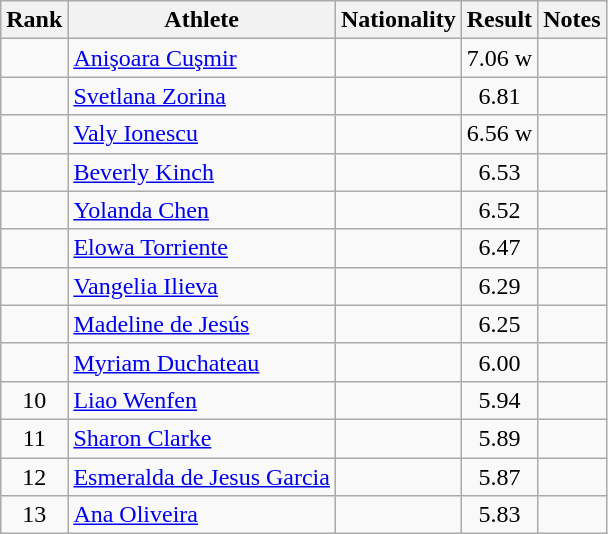<table class="wikitable sortable" style="text-align:center">
<tr>
<th>Rank</th>
<th>Athlete</th>
<th>Nationality</th>
<th>Result</th>
<th>Notes</th>
</tr>
<tr>
<td></td>
<td align=left><a href='#'>Anişoara Cuşmir</a></td>
<td align=left></td>
<td>7.06  w</td>
<td></td>
</tr>
<tr>
<td></td>
<td align=left><a href='#'>Svetlana Zorina</a></td>
<td align=left></td>
<td>6.81</td>
<td></td>
</tr>
<tr>
<td></td>
<td align=left><a href='#'>Valy Ionescu</a></td>
<td align=left></td>
<td>6.56  w</td>
<td></td>
</tr>
<tr>
<td></td>
<td align=left><a href='#'>Beverly Kinch</a></td>
<td align=left></td>
<td>6.53</td>
<td></td>
</tr>
<tr>
<td></td>
<td align=left><a href='#'>Yolanda Chen</a></td>
<td align=left></td>
<td>6.52</td>
<td></td>
</tr>
<tr>
<td></td>
<td align=left><a href='#'>Elowa Torriente</a></td>
<td align=left></td>
<td>6.47</td>
<td></td>
</tr>
<tr>
<td></td>
<td align=left><a href='#'>Vangelia Ilieva</a></td>
<td align=left></td>
<td>6.29</td>
<td></td>
</tr>
<tr>
<td></td>
<td align=left><a href='#'>Madeline de Jesús</a></td>
<td align=left></td>
<td>6.25</td>
<td></td>
</tr>
<tr>
<td></td>
<td align=left><a href='#'>Myriam Duchateau</a></td>
<td align=left></td>
<td>6.00</td>
<td></td>
</tr>
<tr>
<td>10</td>
<td align=left><a href='#'>Liao Wenfen</a></td>
<td align=left></td>
<td>5.94</td>
<td></td>
</tr>
<tr>
<td>11</td>
<td align=left><a href='#'>Sharon Clarke</a></td>
<td align=left></td>
<td>5.89</td>
<td></td>
</tr>
<tr>
<td>12</td>
<td align=left><a href='#'>Esmeralda de Jesus Garcia</a></td>
<td align=left></td>
<td>5.87</td>
<td></td>
</tr>
<tr>
<td>13</td>
<td align=left><a href='#'>Ana Oliveira</a></td>
<td align=left></td>
<td>5.83</td>
<td></td>
</tr>
</table>
